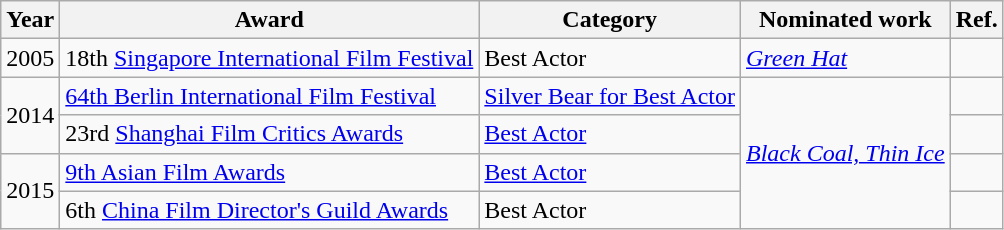<table class="wikitable sortable">
<tr>
<th>Year</th>
<th>Award</th>
<th>Category</th>
<th>Nominated work</th>
<th>Ref.</th>
</tr>
<tr>
<td>2005</td>
<td>18th <a href='#'>Singapore International Film Festival</a></td>
<td>Best Actor</td>
<td><em><a href='#'>Green Hat</a></em></td>
<td></td>
</tr>
<tr>
<td rowspan=2>2014</td>
<td><a href='#'>64th Berlin International Film Festival</a></td>
<td><a href='#'>Silver Bear for Best Actor</a></td>
<td rowspan=4><em><a href='#'>Black Coal, Thin Ice</a></em></td>
<td></td>
</tr>
<tr>
<td>23rd <a href='#'>Shanghai Film Critics Awards</a></td>
<td><a href='#'>Best Actor</a></td>
<td></td>
</tr>
<tr>
<td rowspan=2>2015</td>
<td><a href='#'>9th Asian Film Awards</a></td>
<td><a href='#'>Best Actor</a></td>
<td></td>
</tr>
<tr>
<td>6th <a href='#'>China Film Director's Guild Awards</a></td>
<td>Best Actor</td>
<td></td>
</tr>
</table>
